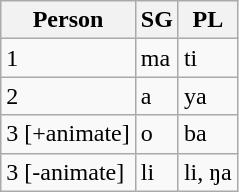<table class="wikitable">
<tr>
<th>Person</th>
<th>SG</th>
<th>PL</th>
</tr>
<tr>
<td>1</td>
<td>ma</td>
<td>ti</td>
</tr>
<tr>
<td>2</td>
<td>a</td>
<td>ya</td>
</tr>
<tr>
<td>3 [+animate]</td>
<td>o</td>
<td>ba</td>
</tr>
<tr>
<td>3 [-animate]</td>
<td>li</td>
<td>li, ŋa</td>
</tr>
</table>
